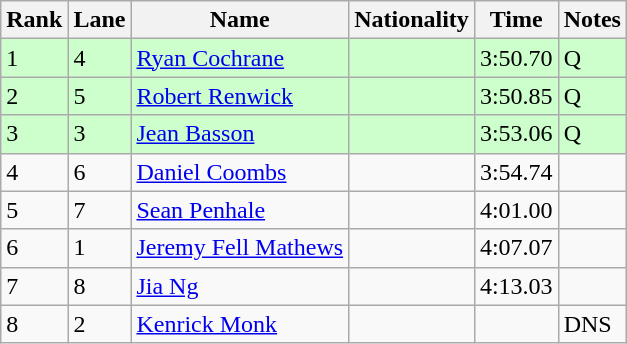<table class="wikitable">
<tr>
<th>Rank</th>
<th>Lane</th>
<th>Name</th>
<th>Nationality</th>
<th>Time</th>
<th>Notes</th>
</tr>
<tr>
<td bgcolor= ccffcc>1</td>
<td bgcolor= ccffcc>4</td>
<td bgcolor= ccffcc><a href='#'>Ryan Cochrane</a></td>
<td bgcolor= ccffcc></td>
<td bgcolor= ccffcc>3:50.70</td>
<td bgcolor= ccffcc>Q</td>
</tr>
<tr>
<td bgcolor= ccffcc>2</td>
<td bgcolor= ccffcc>5</td>
<td bgcolor= ccffcc><a href='#'>Robert Renwick</a></td>
<td bgcolor= ccffcc></td>
<td bgcolor= ccffcc>3:50.85</td>
<td bgcolor= ccffcc>Q</td>
</tr>
<tr>
<td bgcolor= ccffcc>3</td>
<td bgcolor= ccffcc>3</td>
<td bgcolor= ccffcc><a href='#'>Jean Basson</a></td>
<td bgcolor= ccffcc></td>
<td bgcolor= ccffcc>3:53.06</td>
<td bgcolor= ccffcc>Q</td>
</tr>
<tr>
<td>4</td>
<td>6</td>
<td><a href='#'>Daniel Coombs</a></td>
<td></td>
<td>3:54.74</td>
<td></td>
</tr>
<tr>
<td>5</td>
<td>7</td>
<td><a href='#'>Sean Penhale</a></td>
<td></td>
<td>4:01.00</td>
<td></td>
</tr>
<tr>
<td>6</td>
<td>1</td>
<td><a href='#'>Jeremy Fell Mathews</a></td>
<td></td>
<td>4:07.07</td>
<td></td>
</tr>
<tr>
<td>7</td>
<td>8</td>
<td><a href='#'>Jia Ng</a></td>
<td></td>
<td>4:13.03</td>
<td></td>
</tr>
<tr>
<td>8</td>
<td>2</td>
<td><a href='#'>Kenrick Monk</a></td>
<td></td>
<td></td>
<td>DNS</td>
</tr>
</table>
